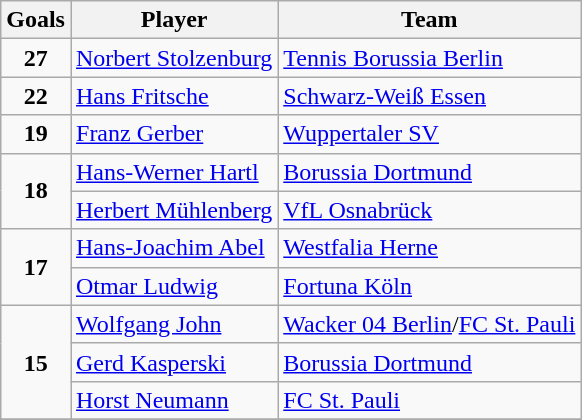<table class="wikitable">
<tr>
<th>Goals</th>
<th>Player</th>
<th>Team</th>
</tr>
<tr>
<td rowspan="1" align=center><strong>27</strong></td>
<td> <a href='#'>Norbert Stolzenburg</a></td>
<td><a href='#'>Tennis Borussia Berlin</a></td>
</tr>
<tr>
<td rowspan="1" align=center><strong>22</strong></td>
<td> <a href='#'>Hans Fritsche</a></td>
<td><a href='#'>Schwarz-Weiß Essen</a></td>
</tr>
<tr>
<td rowspan="1" align=center><strong>19</strong></td>
<td> <a href='#'>Franz Gerber</a></td>
<td><a href='#'>Wuppertaler SV</a></td>
</tr>
<tr>
<td rowspan="2" align=center><strong>18</strong></td>
<td> <a href='#'>Hans-Werner Hartl</a></td>
<td><a href='#'>Borussia Dortmund</a></td>
</tr>
<tr>
<td> <a href='#'>Herbert Mühlenberg</a></td>
<td><a href='#'>VfL Osnabrück</a></td>
</tr>
<tr>
<td rowspan="2" align=center><strong>17</strong></td>
<td> <a href='#'>Hans-Joachim Abel</a></td>
<td><a href='#'>Westfalia Herne</a></td>
</tr>
<tr>
<td> <a href='#'>Otmar Ludwig</a></td>
<td><a href='#'>Fortuna Köln</a></td>
</tr>
<tr>
<td rowspan="3" align=center><strong>15</strong></td>
<td> <a href='#'>Wolfgang John</a></td>
<td><a href='#'>Wacker 04 Berlin</a>/<a href='#'>FC St. Pauli</a></td>
</tr>
<tr>
<td> <a href='#'>Gerd Kasperski</a></td>
<td><a href='#'>Borussia Dortmund</a></td>
</tr>
<tr>
<td> <a href='#'>Horst Neumann</a></td>
<td><a href='#'>FC St. Pauli</a></td>
</tr>
<tr>
</tr>
</table>
